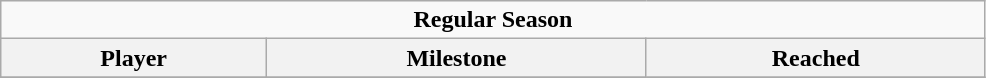<table class="wikitable" width="52%" style="text-align:center">
<tr>
<td colspan="10" align="center"><strong>Regular Season</strong></td>
</tr>
<tr>
<th>Player</th>
<th>Milestone</th>
<th>Reached</th>
</tr>
<tr>
</tr>
</table>
